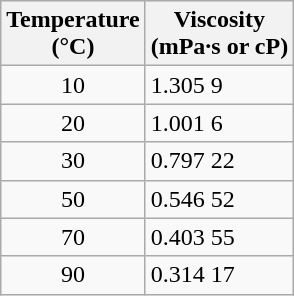<table class="wikitable sortable">
<tr style="background:#efefef;">
<th>Temperature<br>(°C)</th>
<th>Viscosity<br>(mPa·s or cP)</th>
</tr>
<tr>
<td align="center">10</td>
<td>1.305 9</td>
</tr>
<tr>
<td align="center">20</td>
<td>1.001 6</td>
</tr>
<tr>
<td align="center">30</td>
<td>0.797 22</td>
</tr>
<tr>
<td align="center">50</td>
<td>0.546 52</td>
</tr>
<tr>
<td align="center">70</td>
<td>0.403 55</td>
</tr>
<tr>
<td align="center">90</td>
<td>0.314 17</td>
</tr>
</table>
